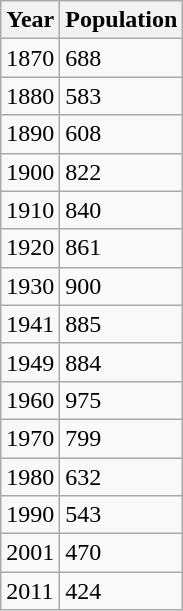<table class="wikitable">
<tr>
<th>Year</th>
<th>Population</th>
</tr>
<tr>
<td>1870</td>
<td>688</td>
</tr>
<tr>
<td>1880</td>
<td>583</td>
</tr>
<tr>
<td>1890</td>
<td>608</td>
</tr>
<tr>
<td>1900</td>
<td>822</td>
</tr>
<tr>
<td>1910</td>
<td>840</td>
</tr>
<tr>
<td>1920</td>
<td>861</td>
</tr>
<tr>
<td>1930</td>
<td>900</td>
</tr>
<tr>
<td>1941</td>
<td>885</td>
</tr>
<tr>
<td>1949</td>
<td>884</td>
</tr>
<tr>
<td>1960</td>
<td>975</td>
</tr>
<tr>
<td>1970</td>
<td>799</td>
</tr>
<tr>
<td>1980</td>
<td>632</td>
</tr>
<tr>
<td>1990</td>
<td>543</td>
</tr>
<tr>
<td>2001</td>
<td>470</td>
</tr>
<tr>
<td>2011</td>
<td>424</td>
</tr>
</table>
